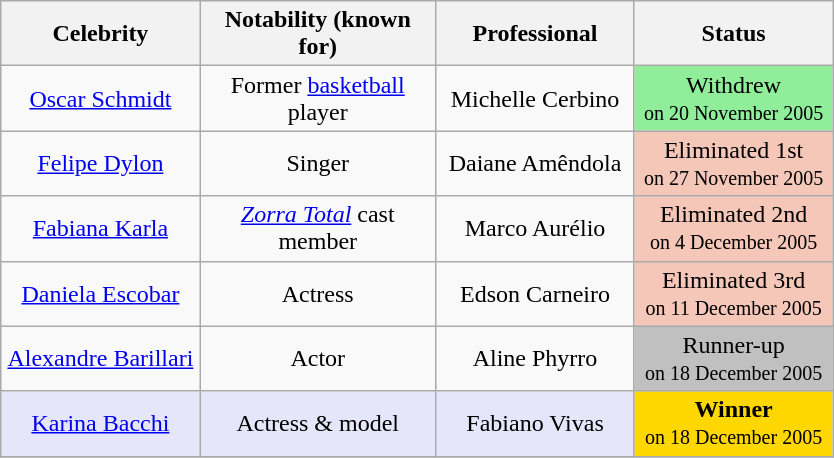<table class= "wikitable sortable" style="text-align: center; margin:1em auto; align: center">
<tr>
<th width=125>Celebrity</th>
<th width=150>Notability (known for)</th>
<th width=125>Professional</th>
<th width=125>Status</th>
</tr>
<tr>
<td><a href='#'>Oscar Schmidt</a></td>
<td>Former <a href='#'>basketball</a> player</td>
<td>Michelle Cerbino</td>
<td bgcolor="90EE9B">Withdrew<br><small>on 20 November 2005</small></td>
</tr>
<tr>
<td><a href='#'>Felipe Dylon</a></td>
<td>Singer</td>
<td>Daiane Amêndola</td>
<td bgcolor="F4C7B8">Eliminated 1st<br><small>on 27 November 2005</small></td>
</tr>
<tr>
<td><a href='#'>Fabiana Karla</a></td>
<td><em><a href='#'>Zorra Total</a></em> cast member</td>
<td>Marco Aurélio</td>
<td bgcolor="F4C7B8">Eliminated 2nd<br><small>on 4 December 2005</small></td>
</tr>
<tr>
<td><a href='#'>Daniela Escobar</a></td>
<td>Actress</td>
<td>Edson Carneiro</td>
<td bgcolor="F4C7B8">Eliminated 3rd<br><small>on 11 December 2005</small></td>
</tr>
<tr>
<td><a href='#'>Alexandre Barillari</a></td>
<td>Actor</td>
<td>Aline Phyrro</td>
<td bgcolor="C0C0C0">Runner-up<br><small>on 18 December 2005</small></td>
</tr>
<tr>
<td bgcolor="E6E6FA"><a href='#'>Karina Bacchi</a></td>
<td bgcolor="E6E6FA">Actress & model</td>
<td bgcolor="E6E6FA">Fabiano Vivas</td>
<td bgcolor="FFD700"><strong>Winner</strong><br><small>on 18 December 2005</small></td>
</tr>
<tr>
</tr>
</table>
